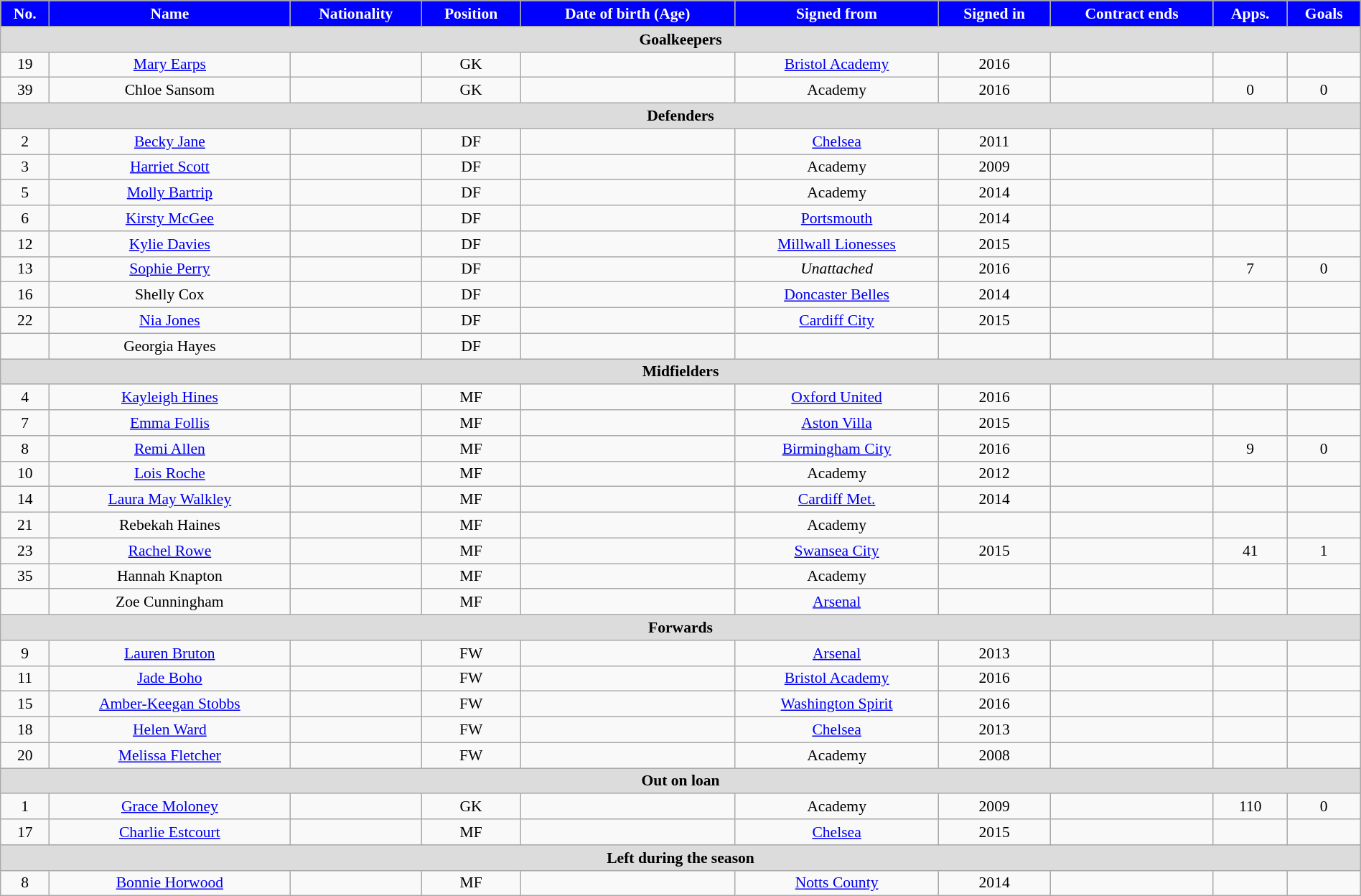<table class="wikitable"  style="text-align:center; font-size:90%; width:100%;">
<tr>
<th style="background:#00f; color:white; text-align:center;">No.</th>
<th style="background:#00f; color:white; text-align:center;">Name</th>
<th style="background:#00f; color:white; text-align:center;">Nationality</th>
<th style="background:#00f; color:white; text-align:center;">Position</th>
<th style="background:#00f; color:white; text-align:center;">Date of birth (Age)</th>
<th style="background:#00f; color:white; text-align:center;">Signed from</th>
<th style="background:#00f; color:white; text-align:center;">Signed in</th>
<th style="background:#00f; color:white; text-align:center;">Contract ends</th>
<th style="background:#00f; color:white; text-align:center;">Apps.</th>
<th style="background:#00f; color:white; text-align:center;">Goals</th>
</tr>
<tr>
<th colspan="11"  style="background:#dcdcdc; text-align:center;">Goalkeepers</th>
</tr>
<tr>
<td>19</td>
<td><a href='#'>Mary Earps</a></td>
<td></td>
<td>GK</td>
<td></td>
<td><a href='#'>Bristol Academy</a></td>
<td>2016</td>
<td></td>
<td></td>
<td></td>
</tr>
<tr>
<td>39</td>
<td>Chloe Sansom</td>
<td></td>
<td>GK</td>
<td></td>
<td>Academy</td>
<td>2016</td>
<td></td>
<td>0</td>
<td>0</td>
</tr>
<tr>
<th colspan="11"  style="background:#dcdcdc; text-align:center;">Defenders</th>
</tr>
<tr>
<td>2</td>
<td><a href='#'>Becky Jane</a></td>
<td></td>
<td>DF</td>
<td></td>
<td><a href='#'>Chelsea</a></td>
<td>2011</td>
<td></td>
<td></td>
<td></td>
</tr>
<tr>
<td>3</td>
<td><a href='#'>Harriet Scott</a></td>
<td></td>
<td>DF</td>
<td></td>
<td>Academy</td>
<td>2009</td>
<td></td>
<td></td>
<td></td>
</tr>
<tr>
<td>5</td>
<td><a href='#'>Molly Bartrip</a></td>
<td></td>
<td>DF</td>
<td></td>
<td>Academy</td>
<td>2014</td>
<td></td>
<td></td>
<td></td>
</tr>
<tr>
<td>6</td>
<td><a href='#'>Kirsty McGee</a></td>
<td></td>
<td>DF</td>
<td></td>
<td><a href='#'>Portsmouth</a></td>
<td>2014</td>
<td></td>
<td></td>
<td></td>
</tr>
<tr>
<td>12</td>
<td><a href='#'>Kylie Davies</a></td>
<td></td>
<td>DF</td>
<td></td>
<td><a href='#'>Millwall Lionesses</a></td>
<td>2015</td>
<td></td>
<td></td>
<td></td>
</tr>
<tr>
<td>13</td>
<td><a href='#'>Sophie Perry</a></td>
<td></td>
<td>DF</td>
<td></td>
<td><em>Unattached</em></td>
<td>2016</td>
<td></td>
<td>7</td>
<td>0</td>
</tr>
<tr>
<td>16</td>
<td>Shelly Cox</td>
<td></td>
<td>DF</td>
<td></td>
<td><a href='#'>Doncaster Belles</a></td>
<td>2014</td>
<td></td>
<td></td>
<td></td>
</tr>
<tr>
<td>22</td>
<td><a href='#'>Nia Jones</a></td>
<td></td>
<td>DF</td>
<td></td>
<td><a href='#'>Cardiff City</a></td>
<td>2015</td>
<td></td>
<td></td>
<td></td>
</tr>
<tr>
<td></td>
<td>Georgia Hayes</td>
<td></td>
<td>DF</td>
<td></td>
<td></td>
<td></td>
<td></td>
<td></td>
<td></td>
</tr>
<tr>
<th colspan="11"  style="background:#dcdcdc; text-align:center;">Midfielders</th>
</tr>
<tr>
<td>4</td>
<td><a href='#'>Kayleigh Hines</a></td>
<td></td>
<td>MF</td>
<td></td>
<td><a href='#'>Oxford United</a></td>
<td>2016</td>
<td></td>
<td></td>
<td></td>
</tr>
<tr>
<td>7</td>
<td><a href='#'>Emma Follis</a></td>
<td></td>
<td>MF</td>
<td></td>
<td><a href='#'>Aston Villa</a></td>
<td>2015</td>
<td></td>
<td></td>
<td></td>
</tr>
<tr>
<td>8</td>
<td><a href='#'>Remi Allen</a></td>
<td></td>
<td>MF</td>
<td></td>
<td><a href='#'>Birmingham City</a></td>
<td>2016</td>
<td></td>
<td>9</td>
<td>0</td>
</tr>
<tr>
<td>10</td>
<td><a href='#'>Lois Roche</a></td>
<td></td>
<td>MF</td>
<td></td>
<td>Academy</td>
<td>2012</td>
<td></td>
<td></td>
<td></td>
</tr>
<tr>
<td>14</td>
<td><a href='#'>Laura May Walkley</a></td>
<td></td>
<td>MF</td>
<td></td>
<td><a href='#'>Cardiff Met.</a></td>
<td>2014</td>
<td></td>
<td></td>
<td></td>
</tr>
<tr>
<td>21</td>
<td>Rebekah Haines</td>
<td></td>
<td>MF</td>
<td></td>
<td>Academy</td>
<td></td>
<td></td>
<td></td>
<td></td>
</tr>
<tr>
<td>23</td>
<td><a href='#'>Rachel Rowe</a></td>
<td></td>
<td>MF</td>
<td></td>
<td><a href='#'>Swansea City</a></td>
<td>2015</td>
<td></td>
<td>41</td>
<td>1</td>
</tr>
<tr>
<td>35</td>
<td>Hannah Knapton</td>
<td></td>
<td>MF</td>
<td></td>
<td>Academy</td>
<td></td>
<td></td>
<td></td>
<td></td>
</tr>
<tr>
<td></td>
<td>Zoe Cunningham</td>
<td></td>
<td>MF</td>
<td></td>
<td><a href='#'>Arsenal</a></td>
<td></td>
<td></td>
<td></td>
<td></td>
</tr>
<tr>
<th colspan="11"  style="background:#dcdcdc; text-align:center;">Forwards</th>
</tr>
<tr>
<td>9</td>
<td><a href='#'>Lauren Bruton</a></td>
<td></td>
<td>FW</td>
<td></td>
<td><a href='#'>Arsenal</a></td>
<td>2013</td>
<td></td>
<td></td>
<td></td>
</tr>
<tr>
<td>11</td>
<td><a href='#'>Jade Boho</a></td>
<td></td>
<td>FW</td>
<td></td>
<td><a href='#'>Bristol Academy</a></td>
<td>2016</td>
<td></td>
<td></td>
<td></td>
</tr>
<tr>
<td>15</td>
<td><a href='#'>Amber-Keegan Stobbs</a></td>
<td></td>
<td>FW</td>
<td></td>
<td><a href='#'>Washington Spirit</a></td>
<td>2016</td>
<td></td>
<td></td>
<td></td>
</tr>
<tr>
<td>18</td>
<td><a href='#'>Helen Ward</a></td>
<td></td>
<td>FW</td>
<td></td>
<td><a href='#'>Chelsea</a></td>
<td>2013</td>
<td></td>
<td></td>
<td></td>
</tr>
<tr>
<td>20</td>
<td><a href='#'>Melissa Fletcher</a></td>
<td></td>
<td>FW</td>
<td></td>
<td>Academy</td>
<td>2008</td>
<td></td>
<td></td>
<td></td>
</tr>
<tr>
<th colspan="11"  style="background:#dcdcdc; text-align:center;">Out on loan</th>
</tr>
<tr>
<td>1</td>
<td><a href='#'>Grace Moloney</a></td>
<td></td>
<td>GK</td>
<td></td>
<td>Academy</td>
<td>2009</td>
<td></td>
<td>110</td>
<td>0</td>
</tr>
<tr>
<td>17</td>
<td><a href='#'>Charlie Estcourt</a></td>
<td></td>
<td>MF</td>
<td></td>
<td><a href='#'>Chelsea</a></td>
<td>2015</td>
<td></td>
<td></td>
<td></td>
</tr>
<tr>
<th colspan="11"  style="background:#dcdcdc; text-align:center;">Left during the season</th>
</tr>
<tr>
<td>8</td>
<td><a href='#'>Bonnie Horwood</a></td>
<td></td>
<td>MF</td>
<td></td>
<td><a href='#'>Notts County</a></td>
<td>2014</td>
<td></td>
<td></td>
<td></td>
</tr>
</table>
